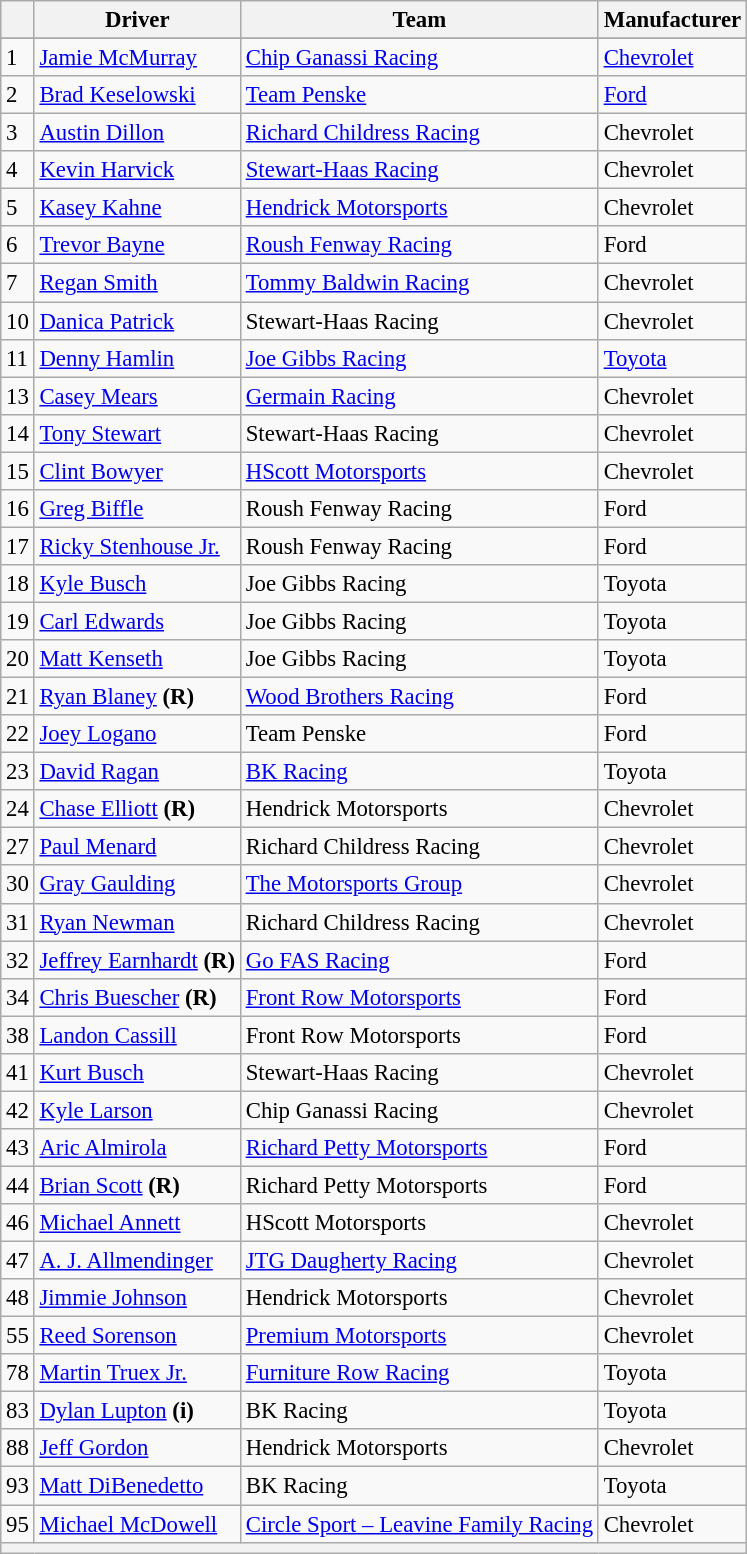<table class="wikitable" style="font-size:95%">
<tr>
<th></th>
<th>Driver</th>
<th>Team</th>
<th>Manufacturer</th>
</tr>
<tr>
</tr>
<tr>
<td>1</td>
<td><a href='#'>Jamie McMurray</a></td>
<td><a href='#'>Chip Ganassi Racing</a></td>
<td><a href='#'>Chevrolet</a></td>
</tr>
<tr>
<td>2</td>
<td><a href='#'>Brad Keselowski</a></td>
<td><a href='#'>Team Penske</a></td>
<td><a href='#'>Ford</a></td>
</tr>
<tr>
<td>3</td>
<td><a href='#'>Austin Dillon</a></td>
<td><a href='#'>Richard Childress Racing</a></td>
<td>Chevrolet</td>
</tr>
<tr>
<td>4</td>
<td><a href='#'>Kevin Harvick</a></td>
<td><a href='#'>Stewart-Haas Racing</a></td>
<td>Chevrolet</td>
</tr>
<tr>
<td>5</td>
<td><a href='#'>Kasey Kahne</a></td>
<td><a href='#'>Hendrick Motorsports</a></td>
<td>Chevrolet</td>
</tr>
<tr>
<td>6</td>
<td><a href='#'>Trevor Bayne</a></td>
<td><a href='#'>Roush Fenway Racing</a></td>
<td>Ford</td>
</tr>
<tr>
<td>7</td>
<td><a href='#'>Regan Smith</a></td>
<td><a href='#'>Tommy Baldwin Racing</a></td>
<td>Chevrolet</td>
</tr>
<tr>
<td>10</td>
<td><a href='#'>Danica Patrick</a></td>
<td>Stewart-Haas Racing</td>
<td>Chevrolet</td>
</tr>
<tr>
<td>11</td>
<td><a href='#'>Denny Hamlin</a></td>
<td><a href='#'>Joe Gibbs Racing</a></td>
<td><a href='#'>Toyota</a></td>
</tr>
<tr>
<td>13</td>
<td><a href='#'>Casey Mears</a></td>
<td><a href='#'>Germain Racing</a></td>
<td>Chevrolet</td>
</tr>
<tr>
<td>14</td>
<td><a href='#'>Tony Stewart</a></td>
<td>Stewart-Haas Racing</td>
<td>Chevrolet</td>
</tr>
<tr>
<td>15</td>
<td><a href='#'>Clint Bowyer</a></td>
<td><a href='#'>HScott Motorsports</a></td>
<td>Chevrolet</td>
</tr>
<tr>
<td>16</td>
<td><a href='#'>Greg Biffle</a></td>
<td>Roush Fenway Racing</td>
<td>Ford</td>
</tr>
<tr>
<td>17</td>
<td><a href='#'>Ricky Stenhouse Jr.</a></td>
<td>Roush Fenway Racing</td>
<td>Ford</td>
</tr>
<tr>
<td>18</td>
<td><a href='#'>Kyle Busch</a></td>
<td>Joe Gibbs Racing</td>
<td>Toyota</td>
</tr>
<tr>
<td>19</td>
<td><a href='#'>Carl Edwards</a></td>
<td>Joe Gibbs Racing</td>
<td>Toyota</td>
</tr>
<tr>
<td>20</td>
<td><a href='#'>Matt Kenseth</a></td>
<td>Joe Gibbs Racing</td>
<td>Toyota</td>
</tr>
<tr>
<td>21</td>
<td><a href='#'>Ryan Blaney</a> <strong>(R)</strong></td>
<td><a href='#'>Wood Brothers Racing</a></td>
<td>Ford</td>
</tr>
<tr>
<td>22</td>
<td><a href='#'>Joey Logano</a></td>
<td>Team Penske</td>
<td>Ford</td>
</tr>
<tr>
<td>23</td>
<td><a href='#'>David Ragan</a></td>
<td><a href='#'>BK Racing</a></td>
<td>Toyota</td>
</tr>
<tr>
<td>24</td>
<td><a href='#'>Chase Elliott</a> <strong>(R)</strong></td>
<td>Hendrick Motorsports</td>
<td>Chevrolet</td>
</tr>
<tr>
<td>27</td>
<td><a href='#'>Paul Menard</a></td>
<td>Richard Childress Racing</td>
<td>Chevrolet</td>
</tr>
<tr>
<td>30</td>
<td><a href='#'>Gray Gaulding</a></td>
<td><a href='#'>The Motorsports Group</a></td>
<td>Chevrolet</td>
</tr>
<tr>
<td>31</td>
<td><a href='#'>Ryan Newman</a></td>
<td>Richard Childress Racing</td>
<td>Chevrolet</td>
</tr>
<tr>
<td>32</td>
<td><a href='#'>Jeffrey Earnhardt</a> <strong>(R)</strong></td>
<td><a href='#'>Go FAS Racing</a></td>
<td>Ford</td>
</tr>
<tr>
<td>34</td>
<td><a href='#'>Chris Buescher</a> <strong>(R)</strong></td>
<td><a href='#'>Front Row Motorsports</a></td>
<td>Ford</td>
</tr>
<tr>
<td>38</td>
<td><a href='#'>Landon Cassill</a></td>
<td>Front Row Motorsports</td>
<td>Ford</td>
</tr>
<tr>
<td>41</td>
<td><a href='#'>Kurt Busch</a></td>
<td>Stewart-Haas Racing</td>
<td>Chevrolet</td>
</tr>
<tr>
<td>42</td>
<td><a href='#'>Kyle Larson</a></td>
<td>Chip Ganassi Racing</td>
<td>Chevrolet</td>
</tr>
<tr>
<td>43</td>
<td><a href='#'>Aric Almirola</a></td>
<td><a href='#'>Richard Petty Motorsports</a></td>
<td>Ford</td>
</tr>
<tr>
<td>44</td>
<td><a href='#'>Brian Scott</a> <strong>(R)</strong></td>
<td>Richard Petty Motorsports</td>
<td>Ford</td>
</tr>
<tr>
<td>46</td>
<td><a href='#'>Michael Annett</a></td>
<td>HScott Motorsports</td>
<td>Chevrolet</td>
</tr>
<tr>
<td>47</td>
<td><a href='#'>A. J. Allmendinger</a></td>
<td><a href='#'>JTG Daugherty Racing</a></td>
<td>Chevrolet</td>
</tr>
<tr>
<td>48</td>
<td><a href='#'>Jimmie Johnson</a></td>
<td>Hendrick Motorsports</td>
<td>Chevrolet</td>
</tr>
<tr>
<td>55</td>
<td><a href='#'>Reed Sorenson</a></td>
<td><a href='#'>Premium Motorsports</a></td>
<td>Chevrolet</td>
</tr>
<tr>
<td>78</td>
<td><a href='#'>Martin Truex Jr.</a></td>
<td><a href='#'>Furniture Row Racing</a></td>
<td>Toyota</td>
</tr>
<tr>
<td>83</td>
<td><a href='#'>Dylan Lupton</a> <strong>(i)</strong></td>
<td>BK Racing</td>
<td>Toyota</td>
</tr>
<tr>
<td>88</td>
<td><a href='#'>Jeff Gordon</a></td>
<td>Hendrick Motorsports</td>
<td>Chevrolet</td>
</tr>
<tr>
<td>93</td>
<td><a href='#'>Matt DiBenedetto</a></td>
<td>BK Racing</td>
<td>Toyota</td>
</tr>
<tr>
<td>95</td>
<td><a href='#'>Michael McDowell</a></td>
<td><a href='#'>Circle Sport – Leavine Family Racing</a></td>
<td>Chevrolet</td>
</tr>
<tr>
<th colspan="4"></th>
</tr>
</table>
